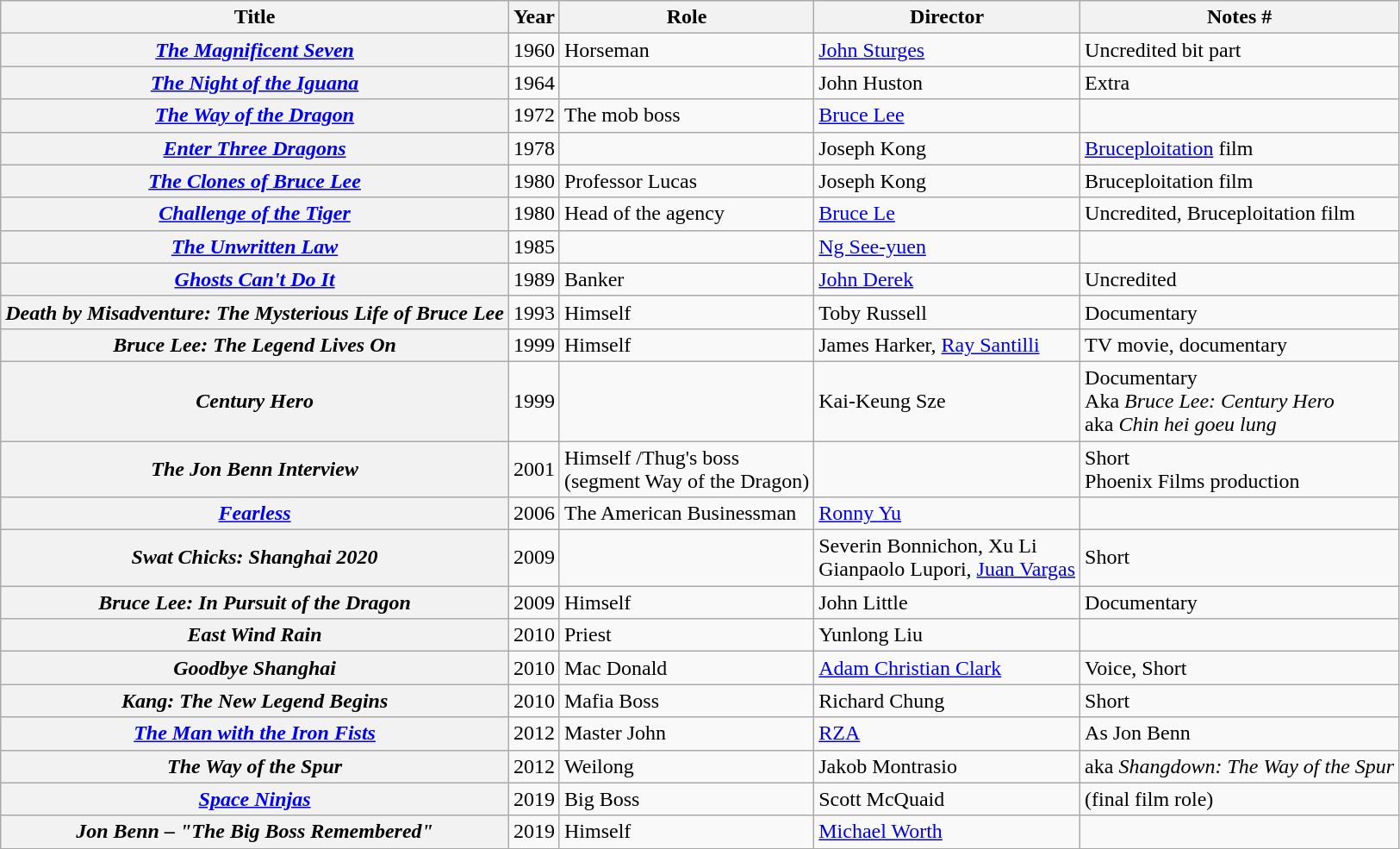<table class="wikitable plainrowheaders sortable">
<tr>
<th scope="col" class="unsortable">Title</th>
<th scope="col">Year</th>
<th scope="col">Role</th>
<th scope="col">Director</th>
<th scope="col" class="unsortable">Notes #</th>
</tr>
<tr>
<th scope="row"><em><a href='#'>The Magnificent Seven</a></em></th>
<td>1960</td>
<td>Horseman</td>
<td><a href='#'>John Sturges</a></td>
<td>Uncredited bit part</td>
</tr>
<tr>
<th scope="row"><em><a href='#'>The Night of the Iguana</a></em></th>
<td>1964</td>
<td></td>
<td>John Huston</td>
<td>Extra</td>
</tr>
<tr>
<th scope="row"><em><a href='#'>The Way of the Dragon</a></em></th>
<td>1972</td>
<td>The mob boss</td>
<td><a href='#'>Bruce Lee</a></td>
<td></td>
</tr>
<tr>
<th scope="row"><em><a href='#'>Enter Three Dragons</a></em></th>
<td>1978</td>
<td></td>
<td>Joseph Kong</td>
<td><a href='#'>Bruceploitation</a> film </td>
</tr>
<tr>
<th scope="row"><em><a href='#'>The Clones of Bruce Lee</a></em></th>
<td>1980</td>
<td>Professor Lucas</td>
<td>Joseph Kong</td>
<td>Bruceploitation film</td>
</tr>
<tr>
<th scope="row"><em><a href='#'>Challenge of the Tiger</a></em></th>
<td>1980</td>
<td>Head of the agency</td>
<td><a href='#'>Bruce Le</a></td>
<td>Uncredited, Bruceploitation film </td>
</tr>
<tr>
<th scope="row"><em><a href='#'>The Unwritten Law</a></em></th>
<td>1985</td>
<td></td>
<td><a href='#'>Ng See-yuen</a></td>
<td></td>
</tr>
<tr>
<th scope="row"><em><a href='#'>Ghosts Can't Do It</a></em></th>
<td>1989</td>
<td>Banker</td>
<td><a href='#'>John Derek</a></td>
<td>Uncredited</td>
</tr>
<tr>
<th scope="row"><em>Death by Misadventure: The Mysterious Life of Bruce Lee</em></th>
<td>1993</td>
<td>Himself</td>
<td>Toby Russell</td>
<td>Documentary</td>
</tr>
<tr>
<th scope="row"><em>Bruce Lee: The Legend Lives On</em></th>
<td>1999</td>
<td>Himself</td>
<td>James Harker, <a href='#'>Ray Santilli</a></td>
<td>TV movie, documentary </td>
</tr>
<tr>
<th scope="row"><em>Century Hero</em></th>
<td>1999</td>
<td></td>
<td>Kai-Keung Sze</td>
<td>Documentary<br>Aka <em>Bruce Lee: Century Hero</em><br>aka <em>Chin hei goeu lung</em></td>
</tr>
<tr>
<th scope="row"><em>The Jon Benn Interview</em></th>
<td>2001</td>
<td>Himself /Thug's boss<br>(segment Way of the Dragon)</td>
<td></td>
<td>Short<br>Phoenix Films production</td>
</tr>
<tr>
<th scope="row"><em><a href='#'>Fearless</a></em></th>
<td>2006</td>
<td>The American Businessman</td>
<td><a href='#'>Ronny Yu</a></td>
<td></td>
</tr>
<tr>
<th scope="row"><em>Swat Chicks: Shanghai 2020</em></th>
<td>2009</td>
<td></td>
<td>Severin Bonnichon, Xu Li<br>Gianpaolo Lupori, <a href='#'>Juan Vargas</a></td>
<td>Short</td>
</tr>
<tr>
<th scope="row"><em>Bruce Lee: In Pursuit of the Dragon</em></th>
<td>2009</td>
<td>Himself</td>
<td>John Little</td>
<td>Documentary</td>
</tr>
<tr>
<th scope="row"><em>East Wind Rain</em></th>
<td>2010</td>
<td>Priest</td>
<td>Yunlong Liu</td>
<td></td>
</tr>
<tr>
<th scope="row"><em>Goodbye Shanghai</em></th>
<td>2010</td>
<td>Mac Donald</td>
<td><a href='#'>Adam Christian Clark</a></td>
<td>Voice, Short</td>
</tr>
<tr>
<th scope="row"><em>Kang: The New Legend Begins</em></th>
<td>2010</td>
<td>Mafia Boss</td>
<td>Richard Chung</td>
<td>Short</td>
</tr>
<tr>
<th scope="row"><em><a href='#'>The Man with the Iron Fists</a></em></th>
<td>2012</td>
<td>Master John</td>
<td><a href='#'>RZA</a></td>
<td>As Jon Benn</td>
</tr>
<tr>
<th scope="row"><em>The Way of the Spur</em></th>
<td>2012</td>
<td>Weilong</td>
<td>Jakob Montrasio</td>
<td>aka <em>Shangdown: The Way of the Spur</em></td>
</tr>
<tr>
<th scope="row"><em><a href='#'>Space Ninjas</a></em></th>
<td>2019</td>
<td>Big Boss</td>
<td>Scott McQuaid</td>
<td>(final film role)</td>
</tr>
<tr>
<th scope="row"><em>Jon Benn – "The Big Boss Remembered"</em></th>
<td>2019</td>
<td>Himself</td>
<td><a href='#'>Michael Worth</a></td>
<td></td>
</tr>
</table>
